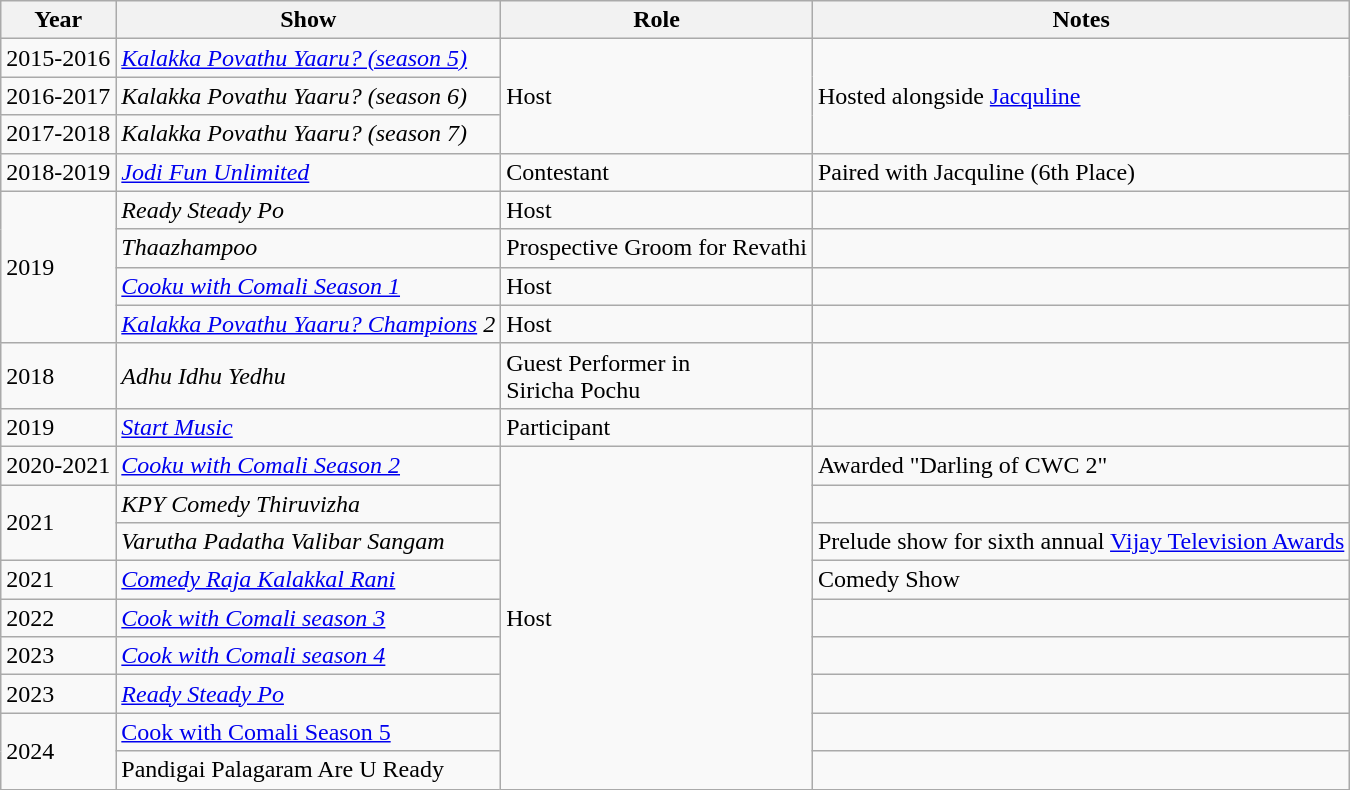<table class="wikitable">
<tr>
<th>Year</th>
<th>Show</th>
<th>Role</th>
<th>Notes</th>
</tr>
<tr>
<td>2015-2016</td>
<td><em><a href='#'>Kalakka Povathu Yaaru? (season 5)</a></em></td>
<td rowspan="3">Host</td>
<td rowspan="3">Hosted alongside <a href='#'>Jacquline</a></td>
</tr>
<tr>
<td>2016-2017</td>
<td><em>Kalakka Povathu Yaaru? (season 6)</em></td>
</tr>
<tr>
<td>2017-2018</td>
<td><em>Kalakka Povathu Yaaru? (season 7)</em></td>
</tr>
<tr>
<td>2018-2019</td>
<td><a href='#'><em>Jodi Fun Unlimited</em></a></td>
<td>Contestant</td>
<td>Paired with Jacquline (6th Place)</td>
</tr>
<tr>
<td rowspan="4">2019</td>
<td><em>Ready Steady Po</em></td>
<td>Host</td>
<td></td>
</tr>
<tr>
<td><em>Thaazhampoo</em></td>
<td>Prospective Groom for Revathi</td>
<td></td>
</tr>
<tr>
<td><em><a href='#'>Cooku with Comali Season 1</a></em></td>
<td>Host</td>
<td></td>
</tr>
<tr>
<td><em><a href='#'>Kalakka Povathu Yaaru? Champions</a> 2</em></td>
<td>Host</td>
<td></td>
</tr>
<tr>
<td>2018</td>
<td><em>Adhu Idhu Yedhu</em></td>
<td>Guest Performer in<br>Siricha Pochu</td>
<td></td>
</tr>
<tr>
<td>2019</td>
<td><em><a href='#'>Start Music</a></em></td>
<td>Participant</td>
<td></td>
</tr>
<tr>
<td>2020-2021</td>
<td><em><a href='#'>Cooku with Comali Season 2</a></em></td>
<td rowspan="9">Host</td>
<td>Awarded "Darling of CWC 2"</td>
</tr>
<tr>
<td rowspan="2">2021</td>
<td><em>KPY Comedy Thiruvizha</em></td>
<td></td>
</tr>
<tr>
<td><em>Varutha Padatha Valibar Sangam</em></td>
<td>Prelude show for sixth annual <a href='#'>Vijay Television Awards</a></td>
</tr>
<tr>
<td>2021</td>
<td><em><a href='#'>Comedy Raja Kalakkal Rani</a></em></td>
<td>Comedy Show</td>
</tr>
<tr>
<td>2022</td>
<td><em><a href='#'>Cook with Comali season 3</a></em></td>
<td></td>
</tr>
<tr>
<td>2023</td>
<td><em><a href='#'>Cook with Comali season 4</a></em></td>
<td></td>
</tr>
<tr>
<td>2023</td>
<td><em><a href='#'>Ready Steady Po</a></em></td>
<td></td>
</tr>
<tr>
<td rowspan="2">2024</td>
<td><a href='#'>Cook with Comali Season 5</a></td>
<td></td>
</tr>
<tr>
<td>Pandigai Palagaram Are U Ready</td>
<td></td>
</tr>
</table>
